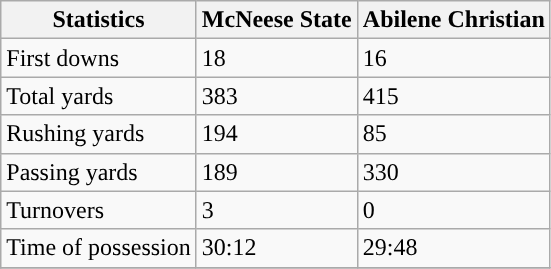<table class="wikitable">
<tr>
<th>Statistics</th>
<th>McNeese State</th>
<th>Abilene Christian</th>
</tr>
<tr>
<td>First downs</td>
<td>18</td>
<td>16</td>
</tr>
<tr>
<td>Total yards</td>
<td>383</td>
<td>415</td>
</tr>
<tr>
<td>Rushing yards</td>
<td>194</td>
<td>85</td>
</tr>
<tr>
<td>Passing yards</td>
<td>189</td>
<td>330</td>
</tr>
<tr>
<td>Turnovers</td>
<td>3</td>
<td>0</td>
</tr>
<tr>
<td>Time of possession</td>
<td>30:12</td>
<td>29:48</td>
</tr>
<tr>
</tr>
</table>
